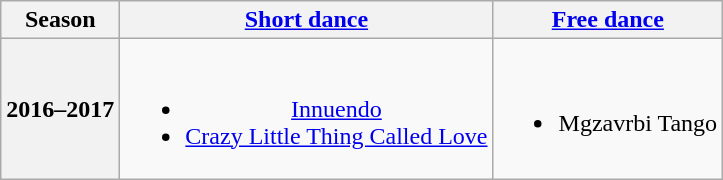<table class=wikitable style=text-align:center>
<tr>
<th>Season</th>
<th><a href='#'>Short dance</a></th>
<th><a href='#'>Free dance</a></th>
</tr>
<tr>
<th>2016–2017 <br> </th>
<td><br><ul><li> <a href='#'>Innuendo</a> <br></li><li> <a href='#'>Crazy Little Thing Called Love</a> <br></li></ul></td>
<td><br><ul><li>Mgzavrbi Tango</li></ul></td>
</tr>
</table>
